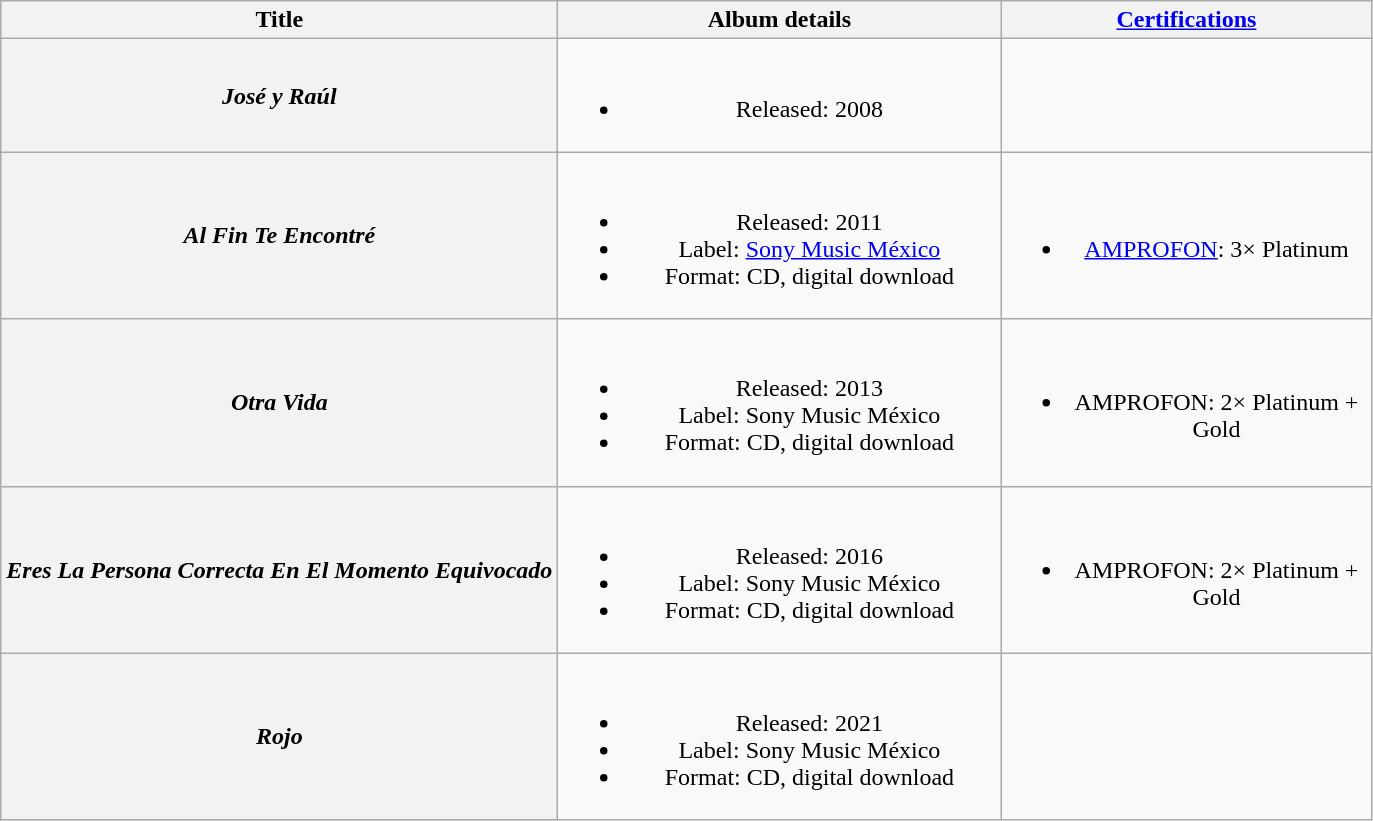<table class="wikitable plainrowheaders" style="text-align:center;">
<tr>
<th scope="col">Title</th>
<th scope="col" style="width:18em;">Album details</th>
<th scope="col" style="width:15em;"><a href='#'>Certifications</a></th>
</tr>
<tr>
<th scope="row"><em>José y Raúl</em></th>
<td><br><ul><li>Released: 2008</li></ul></td>
<td></td>
</tr>
<tr>
<th scope="row"><em>Al Fin Te Encontré</em></th>
<td><br><ul><li>Released: 2011</li><li>Label: <a href='#'>Sony Music México</a></li><li>Format: CD, digital download</li></ul></td>
<td><br><ul><li><a href='#'>AMPROFON</a>: 3× Platinum </li></ul></td>
</tr>
<tr>
<th scope="row"><em>Otra Vida</em></th>
<td><br><ul><li>Released: 2013</li><li>Label: Sony Music México</li><li>Format: CD, digital download</li></ul></td>
<td><br><ul><li>AMPROFON: 2× Platinum + Gold</li></ul></td>
</tr>
<tr>
<th scope="row"><em>Eres La Persona Correcta En El Momento Equivocado</em></th>
<td><br><ul><li>Released: 2016</li><li>Label: Sony Music México</li><li>Format: CD, digital download</li></ul></td>
<td><br><ul><li>AMPROFON: 2× Platinum + Gold</li></ul></td>
</tr>
<tr>
<th scope="row"><em>Rojo</em></th>
<td><br><ul><li>Released: 2021</li><li>Label: Sony Music México</li><li>Format: CD, digital download</li></ul></td>
<td></td>
</tr>
</table>
